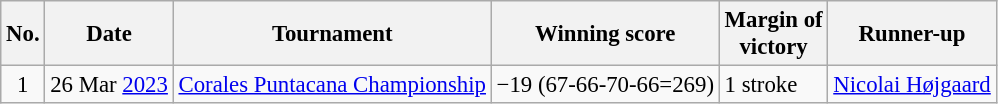<table class="wikitable" style="font-size:95%;">
<tr>
<th>No.</th>
<th>Date</th>
<th>Tournament</th>
<th>Winning score</th>
<th>Margin of<br>victory</th>
<th>Runner-up</th>
</tr>
<tr>
<td align=center>1</td>
<td align=right>26 Mar <a href='#'>2023</a></td>
<td><a href='#'>Corales Puntacana Championship</a></td>
<td>−19 (67-66-70-66=269)</td>
<td>1 stroke</td>
<td> <a href='#'>Nicolai Højgaard</a></td>
</tr>
</table>
